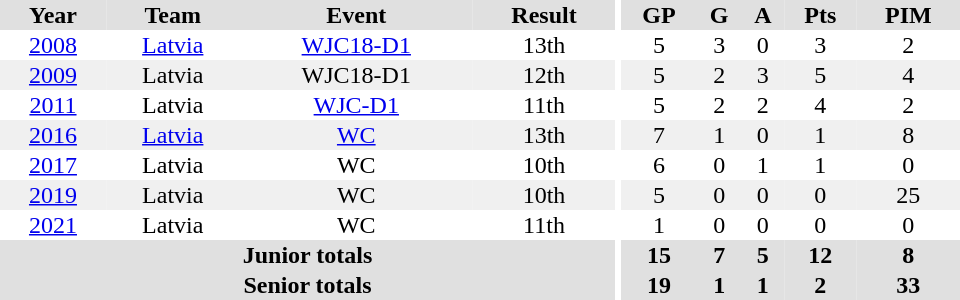<table border="0" cellpadding="1" cellspacing="0" ID="Table3" style="text-align:center; width:40em">
<tr ALIGN="center" bgcolor="#e0e0e0">
<th>Year</th>
<th>Team</th>
<th>Event</th>
<th>Result</th>
<th rowspan="99" bgcolor="#ffffff"></th>
<th>GP</th>
<th>G</th>
<th>A</th>
<th>Pts</th>
<th>PIM</th>
</tr>
<tr>
<td><a href='#'>2008</a></td>
<td><a href='#'>Latvia</a></td>
<td><a href='#'>WJC18-D1</a></td>
<td>13th</td>
<td>5</td>
<td>3</td>
<td>0</td>
<td>3</td>
<td>2</td>
</tr>
<tr bgcolor="#f0f0f0">
<td><a href='#'>2009</a></td>
<td>Latvia</td>
<td>WJC18-D1</td>
<td>12th</td>
<td>5</td>
<td>2</td>
<td>3</td>
<td>5</td>
<td>4</td>
</tr>
<tr>
<td><a href='#'>2011</a></td>
<td>Latvia</td>
<td><a href='#'>WJC-D1</a></td>
<td>11th</td>
<td>5</td>
<td>2</td>
<td>2</td>
<td>4</td>
<td>2</td>
</tr>
<tr bgcolor="#f0f0f0">
<td><a href='#'>2016</a></td>
<td><a href='#'>Latvia</a></td>
<td><a href='#'>WC</a></td>
<td>13th</td>
<td>7</td>
<td>1</td>
<td>0</td>
<td>1</td>
<td>8</td>
</tr>
<tr>
<td><a href='#'>2017</a></td>
<td>Latvia</td>
<td>WC</td>
<td>10th</td>
<td>6</td>
<td>0</td>
<td>1</td>
<td>1</td>
<td>0</td>
</tr>
<tr bgcolor="#f0f0f0">
<td><a href='#'>2019</a></td>
<td>Latvia</td>
<td>WC</td>
<td>10th</td>
<td>5</td>
<td>0</td>
<td>0</td>
<td>0</td>
<td>25</td>
</tr>
<tr>
<td><a href='#'>2021</a></td>
<td>Latvia</td>
<td>WC</td>
<td>11th</td>
<td>1</td>
<td>0</td>
<td>0</td>
<td>0</td>
<td>0</td>
</tr>
<tr bgcolor="#e0e0e0">
<th colspan="4">Junior totals</th>
<th>15</th>
<th>7</th>
<th>5</th>
<th>12</th>
<th>8</th>
</tr>
<tr bgcolor="#e0e0e0">
<th colspan="4">Senior totals</th>
<th>19</th>
<th>1</th>
<th>1</th>
<th>2</th>
<th>33</th>
</tr>
</table>
